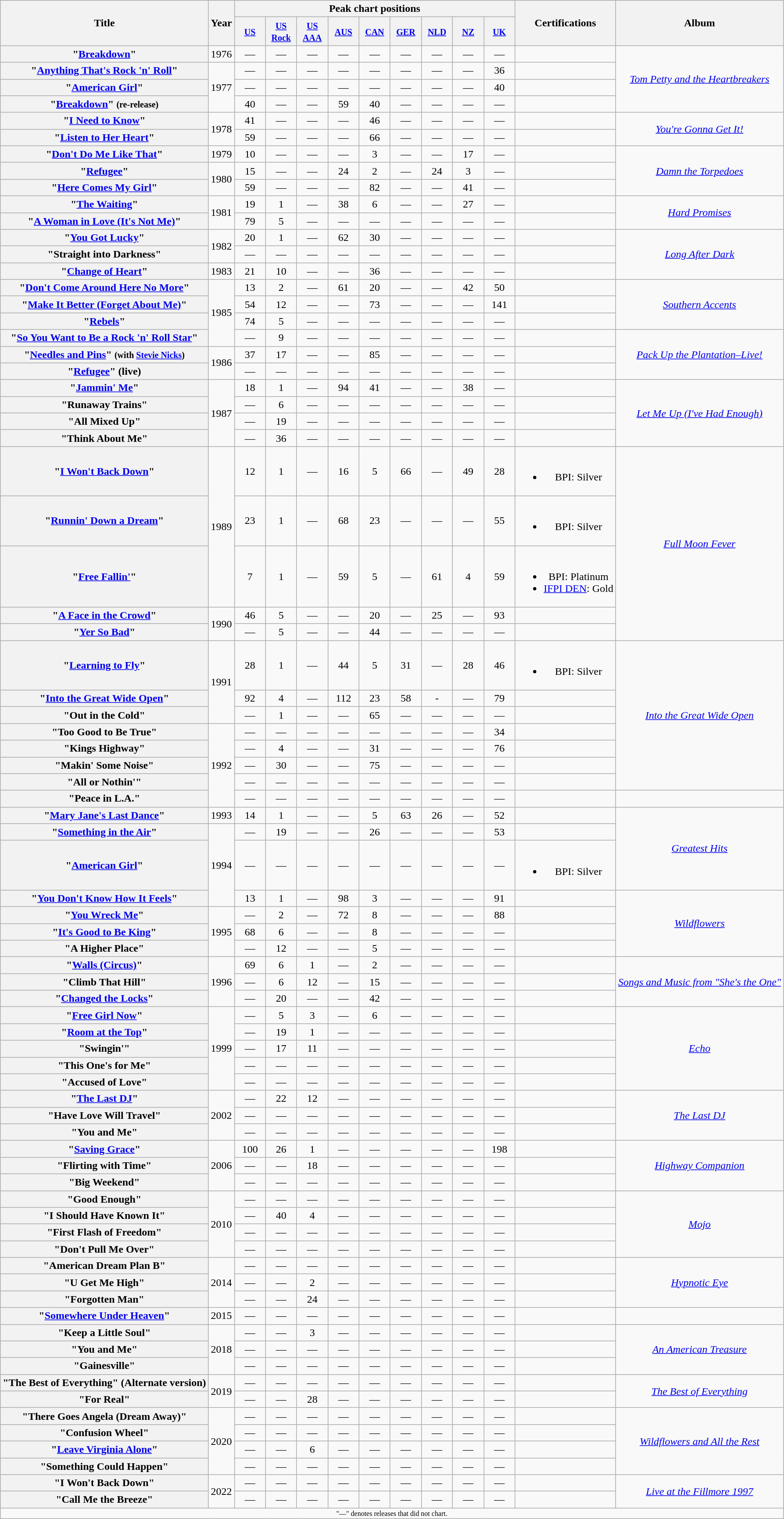<table class="wikitable plainrowheaders" style="text-align:center">
<tr>
<th rowspan="2">Title</th>
<th rowspan="2">Year</th>
<th colspan="9">Peak chart positions</th>
<th rowspan="2">Certifications</th>
<th rowspan="2">Album</th>
</tr>
<tr>
<th width="40"><small><a href='#'>US</a><br></small></th>
<th width="40"><small><a href='#'>US Rock</a><br></small></th>
<th width="40"><small><a href='#'>US AAA</a><br></small></th>
<th width="40"><small><a href='#'>AUS</a><br></small></th>
<th width="40"><small><a href='#'>CAN</a><br></small></th>
<th width="40"><small><a href='#'>GER</a><br></small></th>
<th width="40"><small><a href='#'>NLD</a><br></small></th>
<th width="40"><small><a href='#'>NZ</a><br></small></th>
<th width="40"><small><a href='#'>UK</a><br></small></th>
</tr>
<tr>
<th scope="row">"<a href='#'>Breakdown</a>"</th>
<td>1976</td>
<td>—</td>
<td>—</td>
<td>—</td>
<td>—</td>
<td>—</td>
<td>—</td>
<td>—</td>
<td>—</td>
<td>—</td>
<td></td>
<td rowspan="4"><em><a href='#'>Tom Petty and the Heartbreakers</a></em></td>
</tr>
<tr>
<th scope="row">"<a href='#'>Anything That's Rock 'n' Roll</a>"</th>
<td rowspan="3">1977</td>
<td>—</td>
<td>—</td>
<td>—</td>
<td>—</td>
<td>—</td>
<td>—</td>
<td>—</td>
<td>—</td>
<td>36</td>
<td></td>
</tr>
<tr>
<th scope="row">"<a href='#'>American Girl</a>"</th>
<td>—</td>
<td>—</td>
<td>—</td>
<td>—</td>
<td>—</td>
<td>—</td>
<td>—</td>
<td>—</td>
<td>40</td>
<td></td>
</tr>
<tr>
<th scope="row">"<a href='#'>Breakdown</a>" <small>(re-release)</small></th>
<td>40</td>
<td>—</td>
<td>—</td>
<td>59</td>
<td>40</td>
<td>—</td>
<td>—</td>
<td>—</td>
<td>—</td>
<td></td>
</tr>
<tr>
<th scope="row">"<a href='#'>I Need to Know</a>"</th>
<td rowspan="2">1978</td>
<td>41</td>
<td>—</td>
<td>—</td>
<td>—</td>
<td>46</td>
<td>—</td>
<td>—</td>
<td>—</td>
<td>—</td>
<td></td>
<td rowspan="2"><em><a href='#'>You're Gonna Get It!</a></em></td>
</tr>
<tr>
<th scope="row">"<a href='#'>Listen to Her Heart</a>"</th>
<td>59</td>
<td>—</td>
<td>—</td>
<td>—</td>
<td>66</td>
<td>—</td>
<td>—</td>
<td>—</td>
<td>—</td>
<td></td>
</tr>
<tr>
<th scope="row">"<a href='#'>Don't Do Me Like That</a>"</th>
<td>1979</td>
<td>10</td>
<td>—</td>
<td>—</td>
<td>—</td>
<td>3</td>
<td>—</td>
<td>—</td>
<td>17</td>
<td>—</td>
<td></td>
<td rowspan="3"><em><a href='#'>Damn the Torpedoes</a></em></td>
</tr>
<tr>
<th scope="row">"<a href='#'>Refugee</a>"</th>
<td rowspan="2">1980</td>
<td>15</td>
<td>—</td>
<td>—</td>
<td>24</td>
<td>2</td>
<td>—</td>
<td>24</td>
<td>3</td>
<td>—</td>
<td></td>
</tr>
<tr>
<th scope="row">"<a href='#'>Here Comes My Girl</a>"</th>
<td>59</td>
<td>—</td>
<td>—</td>
<td>—</td>
<td>82</td>
<td>—</td>
<td>—</td>
<td>41</td>
<td>—</td>
<td></td>
</tr>
<tr>
<th scope="row">"<a href='#'>The Waiting</a>"</th>
<td rowspan="2">1981</td>
<td>19</td>
<td>1</td>
<td>—</td>
<td>38</td>
<td>6</td>
<td>—</td>
<td>—</td>
<td>27</td>
<td>—</td>
<td></td>
<td rowspan="2"><em><a href='#'>Hard Promises</a></em></td>
</tr>
<tr>
<th scope="row">"<a href='#'>A Woman in Love (It's Not Me)</a>"</th>
<td>79</td>
<td>5</td>
<td>—</td>
<td>—</td>
<td>—</td>
<td>—</td>
<td>—</td>
<td>—</td>
<td>—</td>
<td></td>
</tr>
<tr>
<th scope="row">"<a href='#'>You Got Lucky</a>"</th>
<td rowspan="2">1982</td>
<td>20</td>
<td>1</td>
<td>—</td>
<td>62</td>
<td>30</td>
<td>—</td>
<td>—</td>
<td>—</td>
<td>—</td>
<td></td>
<td rowspan="3"><em><a href='#'>Long After Dark</a></em></td>
</tr>
<tr>
<th scope="row">"Straight into Darkness"</th>
<td>—</td>
<td>—</td>
<td>—</td>
<td>—</td>
<td>—</td>
<td>—</td>
<td>—</td>
<td>—</td>
<td>—</td>
<td></td>
</tr>
<tr>
<th scope="row">"<a href='#'>Change of Heart</a>"</th>
<td>1983</td>
<td>21</td>
<td>10</td>
<td>—</td>
<td>—</td>
<td>36</td>
<td>—</td>
<td>—</td>
<td>—</td>
<td>—</td>
<td></td>
</tr>
<tr>
<th scope="row">"<a href='#'>Don't Come Around Here No More</a>"</th>
<td rowspan="4">1985</td>
<td>13</td>
<td>2</td>
<td>—</td>
<td>61</td>
<td>20</td>
<td>—</td>
<td>—</td>
<td>42</td>
<td>50</td>
<td></td>
<td rowspan="3"><em><a href='#'>Southern Accents</a></em></td>
</tr>
<tr>
<th scope="row">"<a href='#'>Make It Better (Forget About Me)</a>"</th>
<td>54</td>
<td>12</td>
<td>—</td>
<td>—</td>
<td>73</td>
<td>—</td>
<td>—</td>
<td>—</td>
<td>141</td>
<td></td>
</tr>
<tr>
<th scope="row">"<a href='#'>Rebels</a>"</th>
<td>74</td>
<td>5</td>
<td>—</td>
<td>—</td>
<td>—</td>
<td>—</td>
<td>—</td>
<td>—</td>
<td>—</td>
<td></td>
</tr>
<tr>
<th scope="row">"<a href='#'>So You Want to Be a Rock 'n' Roll Star</a>"</th>
<td>—</td>
<td>9</td>
<td>—</td>
<td>—</td>
<td>—</td>
<td>—</td>
<td>—</td>
<td>—</td>
<td>—</td>
<td></td>
<td rowspan="3"><em><a href='#'>Pack Up the Plantation–Live!</a></em></td>
</tr>
<tr>
<th scope="row">"<a href='#'>Needles and Pins</a>" <small>(with <a href='#'>Stevie Nicks</a>)</small></th>
<td rowspan="2">1986</td>
<td>37</td>
<td>17</td>
<td>—</td>
<td>—</td>
<td>85</td>
<td>—</td>
<td>—</td>
<td>—</td>
<td>—</td>
<td></td>
</tr>
<tr>
<th scope="row">"<a href='#'>Refugee</a>" (live)</th>
<td>—</td>
<td>—</td>
<td>—</td>
<td>—</td>
<td>—</td>
<td>—</td>
<td>—</td>
<td>—</td>
<td>—</td>
<td></td>
</tr>
<tr>
<th scope="row">"<a href='#'>Jammin' Me</a>"</th>
<td rowspan="4">1987</td>
<td>18</td>
<td>1</td>
<td>—</td>
<td>94</td>
<td>41</td>
<td>—</td>
<td>—</td>
<td>38</td>
<td>—</td>
<td></td>
<td rowspan="4"><em><a href='#'>Let Me Up (I've Had Enough)</a></em></td>
</tr>
<tr>
<th scope="row">"Runaway Trains"</th>
<td>—</td>
<td>6</td>
<td>—</td>
<td>—</td>
<td>—</td>
<td>—</td>
<td>—</td>
<td>—</td>
<td>—</td>
<td></td>
</tr>
<tr>
<th scope="row">"All Mixed Up"</th>
<td>—</td>
<td>19</td>
<td>—</td>
<td>—</td>
<td>—</td>
<td>—</td>
<td>—</td>
<td>—</td>
<td>—</td>
<td></td>
</tr>
<tr>
<th scope="row">"Think About Me"</th>
<td>—</td>
<td>36</td>
<td>—</td>
<td>—</td>
<td>—</td>
<td>—</td>
<td>—</td>
<td>—</td>
<td>—</td>
<td></td>
</tr>
<tr>
<th scope="row">"<a href='#'>I Won't Back Down</a>"</th>
<td rowspan="3">1989</td>
<td>12</td>
<td>1</td>
<td>—</td>
<td>16</td>
<td>5</td>
<td>66</td>
<td>—</td>
<td>49</td>
<td>28</td>
<td><br><ul><li>BPI: Silver</li></ul></td>
<td rowspan="5"><em><a href='#'>Full Moon Fever</a></em></td>
</tr>
<tr>
<th scope="row">"<a href='#'>Runnin' Down a Dream</a>"</th>
<td>23</td>
<td>1</td>
<td>—</td>
<td>68</td>
<td>23</td>
<td>—</td>
<td>—</td>
<td>—</td>
<td>55</td>
<td><br><ul><li>BPI: Silver</li></ul></td>
</tr>
<tr>
<th scope="row">"<a href='#'>Free Fallin'</a>"</th>
<td>7</td>
<td>1</td>
<td>—</td>
<td>59</td>
<td>5</td>
<td>—</td>
<td>61</td>
<td>4</td>
<td>59</td>
<td><br><ul><li>BPI: Platinum</li><li><a href='#'>IFPI DEN</a>: Gold</li></ul></td>
</tr>
<tr>
<th scope="row">"<a href='#'>A Face in the Crowd</a>"</th>
<td rowspan="2">1990</td>
<td>46</td>
<td>5</td>
<td>—</td>
<td>—</td>
<td>20</td>
<td>—</td>
<td>25</td>
<td>—</td>
<td>93</td>
<td></td>
</tr>
<tr>
<th scope="row">"<a href='#'>Yer So Bad</a>"</th>
<td>—</td>
<td>5</td>
<td>—</td>
<td>—</td>
<td>44</td>
<td>—</td>
<td>—</td>
<td>—</td>
<td>—</td>
<td></td>
</tr>
<tr>
<th scope="row">"<a href='#'>Learning to Fly</a>"</th>
<td rowspan="3">1991</td>
<td>28</td>
<td>1</td>
<td>—</td>
<td>44</td>
<td>5</td>
<td>31</td>
<td>—</td>
<td>28</td>
<td>46</td>
<td><br><ul><li>BPI: Silver</li></ul></td>
<td rowspan="7"><em><a href='#'>Into the Great Wide Open</a></em></td>
</tr>
<tr>
<th scope="row">"<a href='#'>Into the Great Wide Open</a>"</th>
<td>92</td>
<td>4</td>
<td>—</td>
<td>112</td>
<td>23</td>
<td>58</td>
<td>-</td>
<td>—</td>
<td>79</td>
<td></td>
</tr>
<tr>
<th scope="row">"Out in the Cold"</th>
<td>—</td>
<td>1</td>
<td>—</td>
<td>—</td>
<td>65</td>
<td>—</td>
<td>—</td>
<td>—</td>
<td>—</td>
<td></td>
</tr>
<tr>
<th scope="row">"Too Good to Be True"</th>
<td rowspan="5">1992</td>
<td>—</td>
<td>—</td>
<td>—</td>
<td>—</td>
<td>—</td>
<td>—</td>
<td>—</td>
<td>—</td>
<td>34</td>
<td></td>
</tr>
<tr>
<th scope="row">"Kings Highway"</th>
<td>—</td>
<td>4</td>
<td>—</td>
<td>—</td>
<td>31</td>
<td>—</td>
<td>—</td>
<td>—</td>
<td>76</td>
<td></td>
</tr>
<tr>
<th scope="row">"Makin' Some Noise"</th>
<td>—</td>
<td>30</td>
<td>—</td>
<td>—</td>
<td>75</td>
<td>—</td>
<td>—</td>
<td>—</td>
<td>—</td>
<td></td>
</tr>
<tr>
<th scope="row">"All or Nothin'"</th>
<td>—</td>
<td>—</td>
<td>—</td>
<td>—</td>
<td>—</td>
<td>—</td>
<td>—</td>
<td>—</td>
<td>—</td>
<td></td>
</tr>
<tr>
<th scope="row">"Peace in L.A."</th>
<td>—</td>
<td>—</td>
<td>—</td>
<td>—</td>
<td>—</td>
<td>—</td>
<td>—</td>
<td>—</td>
<td>—</td>
<td></td>
<td></td>
</tr>
<tr>
<th scope="row">"<a href='#'>Mary Jane's Last Dance</a>"</th>
<td>1993</td>
<td>14</td>
<td>1</td>
<td>—</td>
<td>—</td>
<td>5</td>
<td>63</td>
<td>26</td>
<td>—</td>
<td>52</td>
<td></td>
<td rowspan="3"><em><a href='#'>Greatest Hits</a></em></td>
</tr>
<tr>
<th scope="row">"<a href='#'>Something in the Air</a>"</th>
<td rowspan="3">1994</td>
<td>—</td>
<td>19</td>
<td>—</td>
<td>—</td>
<td>26</td>
<td>—</td>
<td>—</td>
<td>—</td>
<td>53</td>
<td></td>
</tr>
<tr>
<th scope="row">"<a href='#'>American Girl</a>"</th>
<td>—</td>
<td>—</td>
<td>—</td>
<td>—</td>
<td>—</td>
<td>—</td>
<td>—</td>
<td>—</td>
<td>—</td>
<td><br><ul><li>BPI: Silver</li></ul></td>
</tr>
<tr>
<th scope="row">"<a href='#'>You Don't Know How It Feels</a>"</th>
<td>13</td>
<td>1</td>
<td>—</td>
<td>98</td>
<td>3</td>
<td>—</td>
<td>—</td>
<td>—</td>
<td>91</td>
<td></td>
<td rowspan="4"><em><a href='#'>Wildflowers</a></em></td>
</tr>
<tr>
<th scope="row">"<a href='#'>You Wreck Me</a>"</th>
<td rowspan="3">1995</td>
<td>—</td>
<td>2</td>
<td>—</td>
<td>72</td>
<td>8</td>
<td>—</td>
<td>—</td>
<td>—</td>
<td>88</td>
<td></td>
</tr>
<tr>
<th scope="row">"<a href='#'>It's Good to Be King</a>"</th>
<td>68</td>
<td>6</td>
<td>—</td>
<td>—</td>
<td>8</td>
<td>—</td>
<td>—</td>
<td>—</td>
<td>—</td>
<td></td>
</tr>
<tr>
<th scope="row">"A Higher Place"</th>
<td>—</td>
<td>12</td>
<td>—</td>
<td>—</td>
<td>5</td>
<td>—</td>
<td>—</td>
<td>—</td>
<td>—</td>
<td></td>
</tr>
<tr>
<th scope="row">"<a href='#'>Walls (Circus)</a>"</th>
<td rowspan="3">1996</td>
<td>69</td>
<td>6</td>
<td>1</td>
<td>—</td>
<td>2</td>
<td>—</td>
<td>—</td>
<td>—</td>
<td>—</td>
<td></td>
<td rowspan="3"><em><a href='#'>Songs and Music from "She's the One"</a></em></td>
</tr>
<tr>
<th scope="row">"Climb That Hill"</th>
<td>—</td>
<td>6</td>
<td>12</td>
<td>—</td>
<td>15</td>
<td>—</td>
<td>—</td>
<td>—</td>
<td>—</td>
<td></td>
</tr>
<tr>
<th scope="row">"<a href='#'>Changed the Locks</a>"</th>
<td>—</td>
<td>20</td>
<td>—</td>
<td>—</td>
<td>42</td>
<td>—</td>
<td>—</td>
<td>—</td>
<td>—</td>
<td></td>
</tr>
<tr>
<th scope="row">"<a href='#'>Free Girl Now</a>"</th>
<td rowspan="5">1999</td>
<td>—</td>
<td>5</td>
<td>3</td>
<td>—</td>
<td>6</td>
<td>—</td>
<td>—</td>
<td>—</td>
<td>—</td>
<td></td>
<td rowspan="5"><em><a href='#'>Echo</a></em></td>
</tr>
<tr>
<th scope="row">"<a href='#'>Room at the Top</a>"</th>
<td>—</td>
<td>19</td>
<td>1</td>
<td>—</td>
<td>—</td>
<td>—</td>
<td>—</td>
<td>—</td>
<td>—</td>
<td></td>
</tr>
<tr>
<th scope="row">"Swingin'"</th>
<td>—</td>
<td>17</td>
<td>11</td>
<td>—</td>
<td>—</td>
<td>—</td>
<td>—</td>
<td>—</td>
<td>—</td>
<td></td>
</tr>
<tr>
<th scope="row">"This One's for Me"</th>
<td>—</td>
<td>—</td>
<td>—</td>
<td>—</td>
<td>—</td>
<td>—</td>
<td>—</td>
<td>—</td>
<td>—</td>
<td></td>
</tr>
<tr>
<th scope="row">"Accused of Love"</th>
<td>—</td>
<td>—</td>
<td>—</td>
<td>—</td>
<td>—</td>
<td>—</td>
<td>—</td>
<td>—</td>
<td>—</td>
<td></td>
</tr>
<tr>
<th scope="row">"<a href='#'>The Last DJ</a>"</th>
<td rowspan="3">2002</td>
<td>—</td>
<td>22</td>
<td>12</td>
<td>—</td>
<td>—</td>
<td>—</td>
<td>—</td>
<td>—</td>
<td>—</td>
<td></td>
<td rowspan="3"><em><a href='#'>The Last DJ</a></em></td>
</tr>
<tr>
<th scope="row">"Have Love Will Travel"</th>
<td>—</td>
<td>—</td>
<td>—</td>
<td>—</td>
<td>—</td>
<td>—</td>
<td>—</td>
<td>—</td>
<td>—</td>
<td></td>
</tr>
<tr>
<th scope="row">"You and Me"</th>
<td>—</td>
<td>—</td>
<td>—</td>
<td>—</td>
<td>—</td>
<td>—</td>
<td>—</td>
<td>—</td>
<td>—</td>
<td></td>
</tr>
<tr>
<th scope="row">"<a href='#'>Saving Grace</a>"</th>
<td rowspan="3">2006</td>
<td>100</td>
<td>26</td>
<td>1</td>
<td>—</td>
<td>—</td>
<td>—</td>
<td>—</td>
<td>—</td>
<td>198</td>
<td></td>
<td rowspan="3"><em><a href='#'>Highway Companion</a></em></td>
</tr>
<tr>
<th scope="row">"Flirting with Time"</th>
<td>—</td>
<td>—</td>
<td>18</td>
<td>—</td>
<td>—</td>
<td>—</td>
<td>—</td>
<td>—</td>
<td>—</td>
<td></td>
</tr>
<tr>
<th scope="row">"Big Weekend"</th>
<td>—</td>
<td>—</td>
<td>—</td>
<td>—</td>
<td>—</td>
<td>—</td>
<td>—</td>
<td>—</td>
<td>—</td>
<td></td>
</tr>
<tr>
<th scope="row">"Good Enough"</th>
<td rowspan="4">2010</td>
<td>—</td>
<td>—</td>
<td>—</td>
<td>—</td>
<td>—</td>
<td>—</td>
<td>—</td>
<td>—</td>
<td>—</td>
<td></td>
<td rowspan="4"><em><a href='#'>Mojo</a></em></td>
</tr>
<tr>
<th scope="row">"I Should Have Known It"</th>
<td>—</td>
<td>40</td>
<td>4</td>
<td>—</td>
<td>—</td>
<td>—</td>
<td>—</td>
<td>—</td>
<td>—</td>
<td></td>
</tr>
<tr>
<th scope="row">"First Flash of Freedom"</th>
<td>—</td>
<td>—</td>
<td>—</td>
<td>—</td>
<td>—</td>
<td>—</td>
<td>—</td>
<td>—</td>
<td>—</td>
<td></td>
</tr>
<tr>
<th scope="row">"Don't Pull Me Over"</th>
<td>—</td>
<td>—</td>
<td>—</td>
<td>—</td>
<td>—</td>
<td>—</td>
<td>—</td>
<td>—</td>
<td>—</td>
<td></td>
</tr>
<tr>
<th scope="row">"American Dream Plan B"</th>
<td rowspan="3">2014</td>
<td>—</td>
<td>—</td>
<td>—</td>
<td>—</td>
<td>—</td>
<td>—</td>
<td>—</td>
<td>—</td>
<td>—</td>
<td></td>
<td rowspan="3"><em><a href='#'>Hypnotic Eye</a></em></td>
</tr>
<tr>
<th scope="row">"U Get Me High"</th>
<td>—</td>
<td>—</td>
<td>2</td>
<td>—</td>
<td>—</td>
<td>—</td>
<td>—</td>
<td>—</td>
<td>—</td>
<td></td>
</tr>
<tr>
<th scope="row">"Forgotten Man"</th>
<td>—</td>
<td>—</td>
<td>24</td>
<td>—</td>
<td>—</td>
<td>—</td>
<td>—</td>
<td>—</td>
<td>—</td>
<td></td>
</tr>
<tr>
<th scope="row">"<a href='#'>Somewhere Under Heaven</a>"</th>
<td>2015</td>
<td>—</td>
<td>—</td>
<td>—</td>
<td>—</td>
<td>—</td>
<td>—</td>
<td>—</td>
<td>—</td>
<td>—</td>
<td></td>
<td></td>
</tr>
<tr>
<th scope="row">"Keep a Little Soul"</th>
<td rowspan="3">2018</td>
<td>—</td>
<td>—</td>
<td>3</td>
<td>—</td>
<td>—</td>
<td>—</td>
<td>—</td>
<td>—</td>
<td>—</td>
<td></td>
<td rowspan="3"><em><a href='#'>An American Treasure</a></em></td>
</tr>
<tr>
<th scope="row">"You and Me"</th>
<td>—</td>
<td>—</td>
<td>—</td>
<td>—</td>
<td>—</td>
<td>—</td>
<td>—</td>
<td>—</td>
<td>—</td>
</tr>
<tr>
<th scope="row">"Gainesville"</th>
<td>—</td>
<td>—</td>
<td>—</td>
<td>—</td>
<td>—</td>
<td>—</td>
<td>—</td>
<td>—</td>
<td>—</td>
<td></td>
</tr>
<tr>
<th scope="row">"The Best of Everything" (Alternate version)</th>
<td rowspan="2">2019</td>
<td>—</td>
<td>—</td>
<td>—</td>
<td>—</td>
<td>—</td>
<td>—</td>
<td>—</td>
<td>—</td>
<td>—</td>
<td></td>
<td rowspan="2"><em><a href='#'>The Best of Everything</a></em></td>
</tr>
<tr>
<th scope="row">"For Real"</th>
<td>—</td>
<td>—</td>
<td>28</td>
<td>—</td>
<td>—</td>
<td>—</td>
<td>—</td>
<td>—</td>
<td>—</td>
<td></td>
</tr>
<tr>
<th scope="row">"There Goes Angela (Dream Away)"</th>
<td rowspan="4">2020</td>
<td>—</td>
<td>—</td>
<td>—</td>
<td>—</td>
<td>—</td>
<td>—</td>
<td>—</td>
<td>—</td>
<td>—</td>
<td></td>
<td rowspan="4"><em><a href='#'>Wildflowers and All the Rest</a></em></td>
</tr>
<tr>
<th scope="row">"Confusion Wheel"</th>
<td>—</td>
<td>—</td>
<td>—</td>
<td>—</td>
<td>—</td>
<td>—</td>
<td>—</td>
<td>—</td>
<td>—</td>
<td></td>
</tr>
<tr>
<th scope="row">"<a href='#'>Leave Virginia Alone</a>"</th>
<td>—</td>
<td>—</td>
<td>6</td>
<td>—</td>
<td>—</td>
<td>—</td>
<td>—</td>
<td>—</td>
<td>—</td>
<td></td>
</tr>
<tr>
<th scope="row">"Something Could Happen"</th>
<td>—</td>
<td>—</td>
<td>—</td>
<td>—</td>
<td>—</td>
<td>—</td>
<td>—</td>
<td>—</td>
<td>—</td>
<td></td>
</tr>
<tr>
<th scope="row">"I Won't Back Down"</th>
<td rowspan="2">2022</td>
<td>—</td>
<td>—</td>
<td>—</td>
<td>—</td>
<td>—</td>
<td>—</td>
<td>—</td>
<td>—</td>
<td>—</td>
<td></td>
<td rowspan="2"><em><a href='#'>Live at the Fillmore 1997</a></em></td>
</tr>
<tr>
<th scope="row">"Call Me the Breeze"</th>
<td>—</td>
<td>—</td>
<td>—</td>
<td>—</td>
<td>—</td>
<td>—</td>
<td>—</td>
<td>—</td>
<td>—</td>
<td></td>
</tr>
<tr>
<td colspan="13" style="font-size:8pt;">"—" denotes releases that did not chart.</td>
</tr>
</table>
